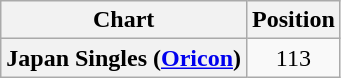<table class="wikitable plainrowheaders">
<tr>
<th>Chart</th>
<th>Position</th>
</tr>
<tr>
<th scope="row">Japan Singles (<a href='#'>Oricon</a>)</th>
<td style="text-align:center;">113</td>
</tr>
</table>
